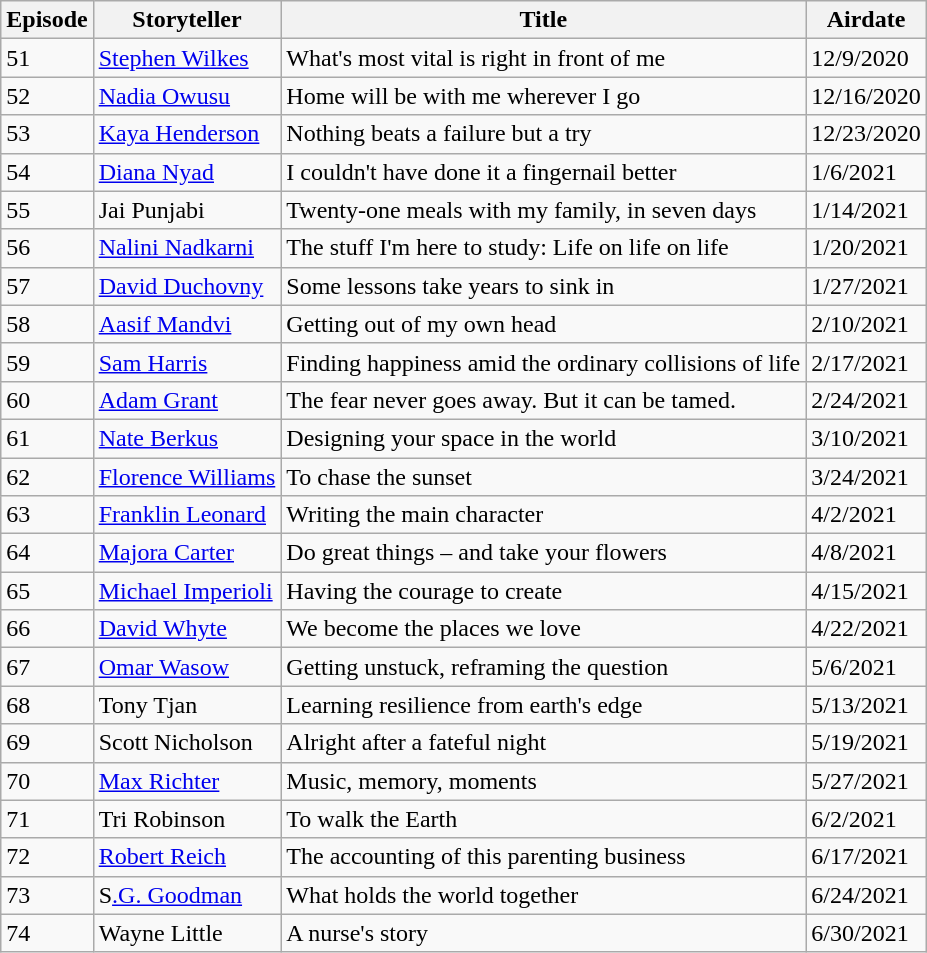<table class="wikitable collapsible collapsed">
<tr>
<th>Episode</th>
<th>Storyteller</th>
<th>Title</th>
<th>Airdate</th>
</tr>
<tr>
<td>51</td>
<td><a href='#'>Stephen Wilkes</a></td>
<td>What's most vital is right in front of me</td>
<td>12/9/2020</td>
</tr>
<tr>
<td>52</td>
<td><a href='#'>Nadia Owusu</a></td>
<td>Home will be with me wherever I go</td>
<td>12/16/2020</td>
</tr>
<tr>
<td>53</td>
<td><a href='#'>Kaya Henderson</a></td>
<td>Nothing beats a failure but a try</td>
<td>12/23/2020</td>
</tr>
<tr>
<td>54</td>
<td><a href='#'>Diana Nyad</a></td>
<td>I couldn't have done it a fingernail better</td>
<td>1/6/2021</td>
</tr>
<tr>
<td>55</td>
<td>Jai Punjabi</td>
<td>Twenty-one meals with my family, in seven days</td>
<td>1/14/2021</td>
</tr>
<tr>
<td>56</td>
<td><a href='#'>Nalini Nadkarni</a></td>
<td>The stuff I'm here to study: Life on life on life</td>
<td>1/20/2021</td>
</tr>
<tr>
<td>57</td>
<td><a href='#'>David Duchovny</a></td>
<td>Some lessons take years to sink in</td>
<td>1/27/2021</td>
</tr>
<tr>
<td>58</td>
<td><a href='#'>Aasif Mandvi</a></td>
<td>Getting out of my own head</td>
<td>2/10/2021</td>
</tr>
<tr>
<td>59</td>
<td><a href='#'>Sam Harris</a></td>
<td>Finding happiness amid the ordinary collisions of life</td>
<td>2/17/2021</td>
</tr>
<tr>
<td>60</td>
<td><a href='#'>Adam Grant</a></td>
<td>The fear never goes away. But it can be tamed.</td>
<td>2/24/2021</td>
</tr>
<tr>
<td>61</td>
<td><a href='#'>Nate Berkus</a></td>
<td>Designing your space in the world</td>
<td>3/10/2021</td>
</tr>
<tr>
<td>62</td>
<td><a href='#'>Florence Williams</a></td>
<td>To chase the sunset</td>
<td>3/24/2021</td>
</tr>
<tr>
<td>63</td>
<td><a href='#'>Franklin Leonard</a></td>
<td>Writing the main character</td>
<td>4/2/2021</td>
</tr>
<tr>
<td>64</td>
<td><a href='#'>Majora Carter</a></td>
<td>Do great things – and take your flowers</td>
<td>4/8/2021</td>
</tr>
<tr>
<td>65</td>
<td><a href='#'>Michael Imperioli</a></td>
<td>Having the courage to create</td>
<td>4/15/2021</td>
</tr>
<tr>
<td>66</td>
<td><a href='#'>David Whyte</a></td>
<td>We become the places we love</td>
<td>4/22/2021</td>
</tr>
<tr>
<td>67</td>
<td><a href='#'>Omar Wasow</a></td>
<td>Getting unstuck, reframing the question</td>
<td>5/6/2021</td>
</tr>
<tr>
<td>68</td>
<td>Tony Tjan</td>
<td>Learning resilience from earth's edge</td>
<td>5/13/2021</td>
</tr>
<tr>
<td>69</td>
<td>Scott Nicholson</td>
<td>Alright after a fateful night</td>
<td>5/19/2021</td>
</tr>
<tr>
<td>70</td>
<td><a href='#'>Max Richter</a></td>
<td>Music, memory, moments</td>
<td>5/27/2021</td>
</tr>
<tr>
<td>71</td>
<td>Tri Robinson</td>
<td>To walk the Earth</td>
<td>6/2/2021</td>
</tr>
<tr>
<td>72</td>
<td><a href='#'>Robert Reich</a></td>
<td>The accounting of this parenting business</td>
<td>6/17/2021</td>
</tr>
<tr>
<td>73</td>
<td>S<a href='#'>.G. Goodman</a></td>
<td>What holds the world together</td>
<td>6/24/2021</td>
</tr>
<tr>
<td>74</td>
<td>Wayne Little</td>
<td>A nurse's story</td>
<td>6/30/2021</td>
</tr>
</table>
